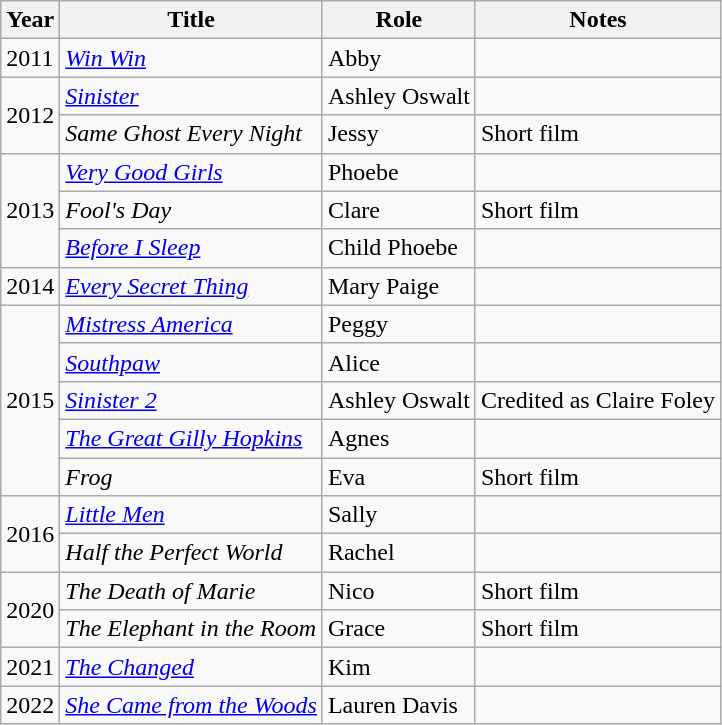<table class="wikitable sortable">
<tr>
<th>Year</th>
<th>Title</th>
<th>Role</th>
<th>Notes</th>
</tr>
<tr>
<td>2011</td>
<td><em><a href='#'>Win Win</a></em></td>
<td>Abby</td>
<td></td>
</tr>
<tr>
<td rowspan="2">2012</td>
<td><em><a href='#'>Sinister</a></em></td>
<td>Ashley Oswalt</td>
<td></td>
</tr>
<tr>
<td><em>Same Ghost Every Night</em></td>
<td>Jessy</td>
<td>Short film</td>
</tr>
<tr>
<td rowspan="3">2013</td>
<td><em><a href='#'>Very Good Girls</a></em></td>
<td>Phoebe</td>
<td></td>
</tr>
<tr>
<td><em>Fool's Day</em></td>
<td>Clare</td>
<td>Short film</td>
</tr>
<tr>
<td><em><a href='#'>Before I Sleep</a></em></td>
<td>Child Phoebe</td>
<td></td>
</tr>
<tr>
<td>2014</td>
<td><em><a href='#'>Every Secret Thing</a></em></td>
<td>Mary Paige</td>
<td></td>
</tr>
<tr>
<td rowspan="5">2015</td>
<td><em><a href='#'>Mistress America</a></em></td>
<td>Peggy</td>
<td></td>
</tr>
<tr>
<td><em><a href='#'>Southpaw</a></em></td>
<td>Alice</td>
<td></td>
</tr>
<tr>
<td><em><a href='#'>Sinister 2</a></em></td>
<td>Ashley Oswalt</td>
<td>Credited as Claire Foley</td>
</tr>
<tr>
<td><em><a href='#'>The Great Gilly Hopkins</a></em></td>
<td>Agnes</td>
<td></td>
</tr>
<tr>
<td><em>Frog</em></td>
<td>Eva</td>
<td>Short film</td>
</tr>
<tr>
<td rowspan="2">2016</td>
<td><em><a href='#'>Little Men</a></em></td>
<td>Sally</td>
<td></td>
</tr>
<tr>
<td><em>Half the Perfect World</em></td>
<td>Rachel</td>
<td></td>
</tr>
<tr>
<td rowspan="2">2020</td>
<td><em>The Death of Marie</em></td>
<td>Nico</td>
<td>Short film</td>
</tr>
<tr>
<td><em>The Elephant in the Room</em></td>
<td>Grace</td>
<td>Short film</td>
</tr>
<tr>
<td>2021</td>
<td><em><a href='#'>The Changed</a></em></td>
<td>Kim</td>
<td></td>
</tr>
<tr>
<td>2022</td>
<td><em><a href='#'>She Came from the Woods</a></em></td>
<td>Lauren Davis</td>
<td></td>
</tr>
</table>
